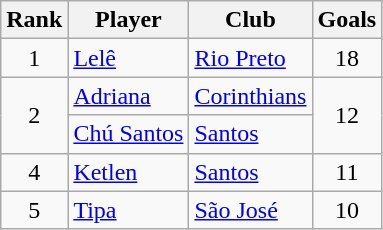<table class="wikitable sortable" style="text-align:center">
<tr>
<th>Rank</th>
<th>Player</th>
<th>Club</th>
<th>Goals</th>
</tr>
<tr>
<td rowspan=1>1</td>
<td align=left> <a href='#'>Lelê</a></td>
<td align=left><a href='#'>Rio Preto</a></td>
<td rowspan=1>18</td>
</tr>
<tr>
<td rowspan=2>2</td>
<td align=left> <a href='#'>Adriana</a></td>
<td align=left><a href='#'>Corinthians</a></td>
<td rowspan=2>12</td>
</tr>
<tr>
<td align=left> <a href='#'>Chú Santos</a></td>
<td align=left><a href='#'>Santos</a></td>
</tr>
<tr>
<td rowspan=1>4</td>
<td align=left> <a href='#'>Ketlen</a></td>
<td align=left><a href='#'>Santos</a></td>
<td rowspan=1>11</td>
</tr>
<tr>
<td rowspan=1>5</td>
<td align=left> <a href='#'>Tipa</a></td>
<td align=left><a href='#'>São José</a></td>
<td rowspan=1>10</td>
</tr>
</table>
